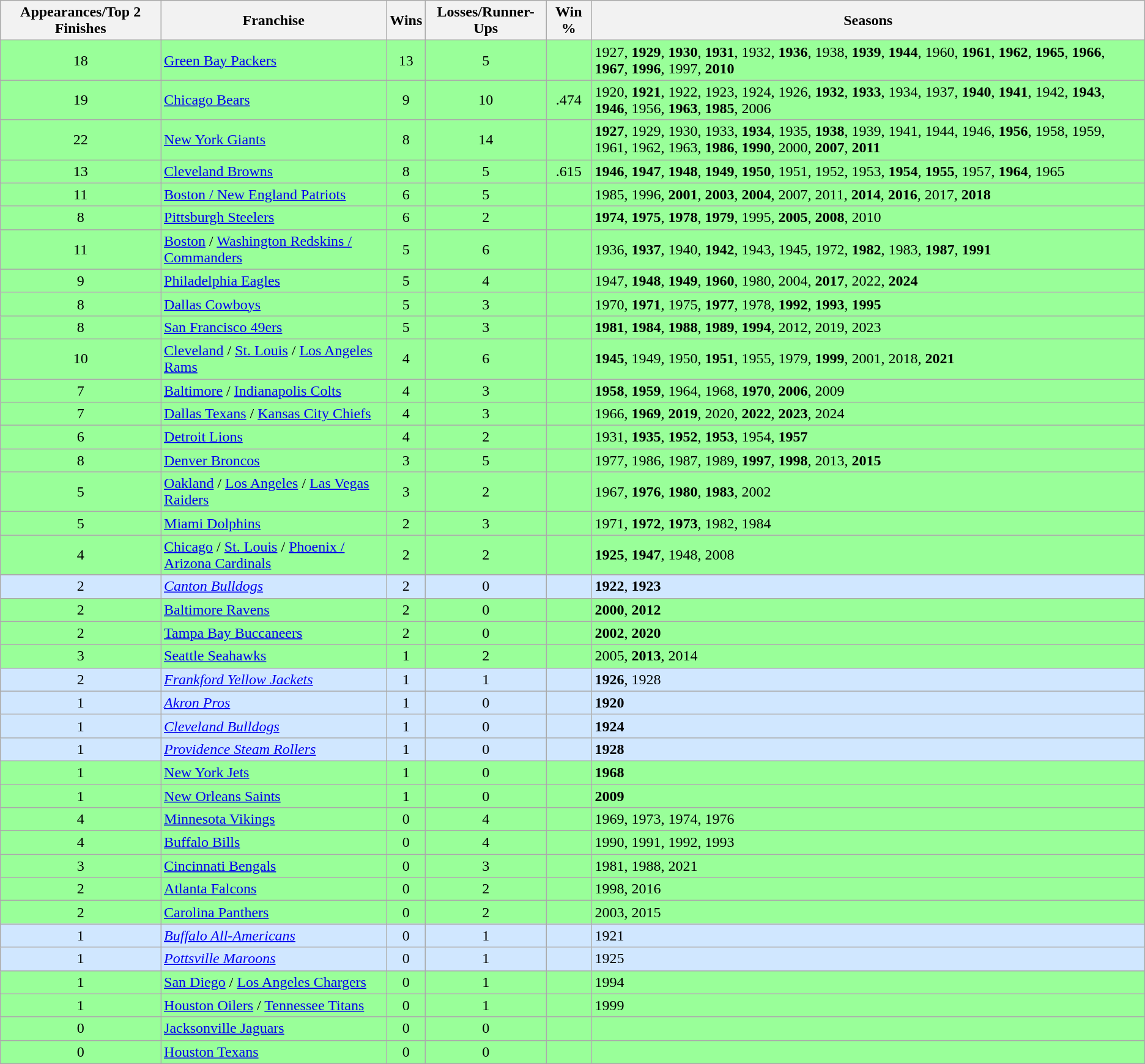<table class="wikitable sortable" style="text-align: left;">
<tr>
<th>Appearances/Top 2 Finishes</th>
<th>Franchise</th>
<th>Wins</th>
<th>Losses/Runner-Ups</th>
<th>Win %</th>
<th>Seasons</th>
</tr>
<tr style="background:#9f9;">
<td style="text-align: center;">18</td>
<td style="text-align: left;"><a href='#'>Green Bay Packers</a></td>
<td style="text-align: center;">13</td>
<td style="text-align: center;">5</td>
<td style="text-align: center;"></td>
<td>1927, <strong>1929</strong>, <strong>1930</strong>, <strong>1931</strong>, 1932, <strong>1936</strong>, 1938, <strong>1939</strong>, <strong>1944</strong>, 1960, <strong>1961</strong>, <strong>1962</strong>, <strong>1965</strong>, <strong>1966</strong>, <strong>1967</strong>, <strong>1996</strong>, 1997, <strong>2010</strong></td>
</tr>
<tr style="background:#9f9;">
<td style="text-align: center;">19</td>
<td style="text-align: left;"><a href='#'>Chicago Bears</a></td>
<td style="text-align: center;">9</td>
<td style="text-align: center;">10</td>
<td style="text-align: center;">.474</td>
<td>1920, <strong>1921</strong>, 1922, 1923, 1924, 1926, <strong>1932</strong>, <strong>1933</strong>, 1934, 1937, <strong>1940</strong>, <strong>1941</strong>, 1942, <strong>1943</strong>, <strong>1946</strong>, 1956, <strong>1963</strong>, <strong>1985</strong>, 2006</td>
</tr>
<tr style="background:#9f9;">
<td style="text-align: center;">22</td>
<td style="text-align: left;"><a href='#'>New York Giants</a></td>
<td style="text-align: center;">8</td>
<td style="text-align: center;">14</td>
<td style="text-align: center;"></td>
<td><strong>1927</strong>, 1929, 1930, 1933, <strong>1934</strong>, 1935, <strong>1938</strong>, 1939, 1941, 1944, 1946, <strong>1956</strong>,  1958, 1959, 1961, 1962, 1963, <strong>1986</strong>, <strong>1990</strong>, 2000, <strong>2007</strong>, <strong>2011</strong></td>
</tr>
<tr style="background:#9f9;">
<td style="text-align: center;">13</td>
<td style="text-align: left;"><a href='#'>Cleveland Browns</a></td>
<td style="text-align: center;">8</td>
<td style="text-align: center;">5</td>
<td style="text-align: center;">.615</td>
<td><strong>1946</strong>, <strong>1947</strong>, <strong>1948</strong>, <strong>1949</strong>, <strong>1950</strong>, 1951, 1952, 1953, <strong>1954</strong>, <strong>1955</strong>, 1957, <strong>1964</strong>, 1965</td>
</tr>
<tr style="background:#9f9;">
<td style="text-align: center;">11</td>
<td style="text-align: left;"><a href='#'>Boston / New England Patriots</a></td>
<td style="text-align: center;">6</td>
<td style="text-align: center;">5</td>
<td style="text-align: center;"></td>
<td>1985, 1996, <strong>2001</strong>, <strong>2003</strong>, <strong>2004</strong>, 2007, 2011, <strong>2014</strong>, <strong>2016</strong>, 2017, <strong>2018</strong></td>
</tr>
<tr style="background:#9f9;">
<td style="text-align: center;">8</td>
<td style="text-align: left;"><a href='#'>Pittsburgh Steelers</a></td>
<td style="text-align: center;">6</td>
<td style="text-align: center;">2</td>
<td style="text-align: center;"></td>
<td><strong>1974</strong>, <strong>1975</strong>, <strong>1978</strong>, <strong>1979</strong>, 1995, <strong>2005</strong>, <strong>2008</strong>, 2010</td>
</tr>
<tr style="background:#9f9;">
<td style="text-align: center;">11</td>
<td style="text-align: left;"><a href='#'>Boston</a> / <a href='#'>Washington Redskins / Commanders</a></td>
<td style="text-align: center;">5</td>
<td style="text-align: center;">6</td>
<td style="text-align: center;"></td>
<td>1936, <strong>1937</strong>, 1940, <strong>1942</strong>, 1943, 1945, 1972, <strong>1982</strong>, 1983, <strong>1987</strong>, <strong>1991</strong></td>
</tr>
<tr style="background:#9f9;">
<td style="text-align: center;">9</td>
<td style="text-align: left;"><a href='#'>Philadelphia Eagles</a></td>
<td style="text-align: center;">5</td>
<td style="text-align: center;">4</td>
<td style="text-align: center;"></td>
<td>1947, <strong>1948</strong>, <strong>1949</strong>, <strong>1960</strong>, 1980, 2004, <strong>2017</strong>, 2022, <strong>2024</strong></td>
</tr>
<tr style="background:#9f9;">
<td style="text-align: center;">8</td>
<td style="text-align: left;"><a href='#'>Dallas Cowboys</a></td>
<td style="text-align: center;">5</td>
<td style="text-align: center;">3</td>
<td style="text-align: center;"></td>
<td>1970, <strong>1971</strong>, 1975, <strong>1977</strong>, 1978, <strong>1992</strong>, <strong>1993</strong>, <strong>1995</strong></td>
</tr>
<tr style="background:#9f9;">
<td style="text-align: center;">8</td>
<td style="text-align: left;"><a href='#'>San Francisco 49ers</a></td>
<td style="text-align: center;">5</td>
<td style="text-align: center;">3</td>
<td style="text-align: center;"></td>
<td><strong>1981</strong>, <strong>1984</strong>, <strong>1988</strong>, <strong>1989</strong>, <strong>1994</strong>, 2012, 2019, 2023</td>
</tr>
<tr style="background:#9f9;">
<td style="text-align: center;">10</td>
<td style="text-align: left;"><a href='#'>Cleveland</a> / <a href='#'>St. Louis</a> / <a href='#'>Los Angeles Rams</a></td>
<td style="text-align: center;">4</td>
<td style="text-align: center;">6</td>
<td style="text-align: center;"></td>
<td><strong>1945</strong>, 1949, 1950, <strong>1951</strong>, 1955, 1979, <strong>1999</strong>, 2001, 2018, <strong>2021</strong></td>
</tr>
<tr style="background:#9f9;">
<td style="text-align: center;">7</td>
<td style="text-align: left;"><a href='#'>Baltimore</a> / <a href='#'>Indianapolis Colts</a></td>
<td style="text-align: center;">4</td>
<td style="text-align: center;">3</td>
<td style="text-align: center;"></td>
<td><strong>1958</strong>, <strong>1959</strong>, 1964, 1968, <strong>1970</strong>, <strong>2006</strong>, 2009</td>
</tr>
<tr style="background:#9f9;">
<td style="text-align: center;">7</td>
<td style="text-align: left;"><a href='#'>Dallas Texans</a> / <a href='#'>Kansas City Chiefs</a></td>
<td style="text-align: center;">4</td>
<td style="text-align: center;">3</td>
<td style="text-align: center;"></td>
<td>1966, <strong>1969</strong>, <strong>2019</strong>, 2020, <strong>2022</strong>, <strong>2023</strong>, 2024</td>
</tr>
<tr style="background:#9f9;">
<td style="text-align: center;">6</td>
<td style="text-align: left;"><a href='#'>Detroit Lions</a></td>
<td style="text-align: center;">4</td>
<td style="text-align: center;">2</td>
<td style="text-align: center;"></td>
<td>1931, <strong>1935</strong>, <strong>1952</strong>, <strong>1953</strong>, 1954, <strong>1957</strong></td>
</tr>
<tr style="background:#9f9;">
<td style="text-align: center;">8</td>
<td style="text-align: left;"><a href='#'>Denver Broncos</a></td>
<td style="text-align: center;">3</td>
<td style="text-align: center;">5</td>
<td style="text-align: center;"></td>
<td>1977, 1986, 1987, 1989, <strong>1997</strong>, <strong>1998</strong>, 2013, <strong>2015</strong></td>
</tr>
<tr style="background:#9f9;">
<td style="text-align: center;">5</td>
<td style="text-align: left;"><a href='#'>Oakland</a> / <a href='#'>Los Angeles</a> / <a href='#'>Las Vegas Raiders</a></td>
<td style="text-align: center;">3</td>
<td style="text-align: center;">2</td>
<td style="text-align: center;"></td>
<td>1967, <strong>1976</strong>, <strong>1980</strong>, <strong>1983</strong>, 2002</td>
</tr>
<tr style="background:#9f9;">
<td style="text-align: center;">5</td>
<td style="text-align: left;"><a href='#'>Miami Dolphins</a></td>
<td style="text-align: center;">2</td>
<td style="text-align: center;">3</td>
<td style="text-align: center;"></td>
<td>1971, <strong>1972</strong>, <strong>1973</strong>, 1982, 1984</td>
</tr>
<tr style="background:#9f9;">
<td style="text-align: center;">4</td>
<td style="text-align: left;"><a href='#'>Chicago</a> / <a href='#'>St. Louis</a> / <a href='#'>Phoenix / Arizona Cardinals</a></td>
<td style="text-align: center;">2</td>
<td style="text-align: center;">2</td>
<td style="text-align: center;"></td>
<td><strong>1925</strong>, <strong>1947</strong>, 1948, 2008</td>
</tr>
<tr style="background:#9f9;">
</tr>
<tr style="background:#d0e7ff;">
<td style="text-align: center;">2</td>
<td style="text-align: left;"><em><a href='#'>Canton Bulldogs</a></em></td>
<td style="text-align: center;">2</td>
<td style="text-align: center;">0</td>
<td style="text-align: center;"></td>
<td><strong>1922</strong>, <strong>1923</strong></td>
</tr>
<tr style="background:#9f9;">
<td style="text-align: center;">2</td>
<td style="text-align: left;"><a href='#'>Baltimore Ravens</a></td>
<td style="text-align: center;">2</td>
<td style="text-align: center;">0</td>
<td style="text-align: center;"></td>
<td><strong>2000</strong>, <strong>2012</strong></td>
</tr>
<tr style="background:#9f9;">
<td style="text-align: center;">2</td>
<td style="text-align: left;"><a href='#'>Tampa Bay Buccaneers</a></td>
<td style="text-align: center;">2</td>
<td style="text-align: center;">0</td>
<td style="text-align: center;"></td>
<td><strong>2002</strong>, <strong>2020</strong></td>
</tr>
<tr style="background:#9f9;">
<td style="text-align: center;">3</td>
<td style="text-align: left;"><a href='#'>Seattle Seahawks</a></td>
<td style="text-align: center;">1</td>
<td style="text-align: center;">2</td>
<td style="text-align: center;"></td>
<td>2005, <strong>2013</strong>, 2014</td>
</tr>
<tr style="background:#d0e7ff;">
<td style="text-align: center;">2</td>
<td style="text-align: left;"><em><a href='#'>Frankford Yellow Jackets</a></em></td>
<td style="text-align: center;">1</td>
<td style="text-align: center;">1</td>
<td style="text-align: center;"></td>
<td><strong>1926</strong>, 1928</td>
</tr>
<tr style="background:#d0e7ff;">
<td style="text-align: center;">1</td>
<td style="text-align: left;"><em><a href='#'>Akron Pros</a></em></td>
<td style="text-align: center;">1</td>
<td style="text-align: center;">0</td>
<td style="text-align: center;"></td>
<td><strong>1920</strong></td>
</tr>
<tr style="background:#d0e7ff;">
<td style="text-align: center;">1</td>
<td style="text-align: left;"><em><a href='#'>Cleveland Bulldogs</a></em></td>
<td style="text-align: center;">1</td>
<td style="text-align: center;">0</td>
<td style="text-align: center;"></td>
<td><strong>1924</strong></td>
</tr>
<tr style="background:#d0e7ff;">
<td style="text-align: center;">1</td>
<td style="text-align: left;"><em><a href='#'>Providence Steam Rollers</a></em></td>
<td style="text-align: center;">1</td>
<td style="text-align: center;">0</td>
<td style="text-align: center;"></td>
<td><strong>1928</strong></td>
</tr>
<tr style="background:#9f9;">
<td style="text-align: center;">1</td>
<td style="text-align: left;"><a href='#'>New York Jets</a></td>
<td style="text-align: center;">1</td>
<td style="text-align: center;">0</td>
<td style="text-align: center;"></td>
<td><strong>1968</strong></td>
</tr>
<tr style="background:#9f9;">
<td style="text-align: center;">1</td>
<td style="text-align: left;"><a href='#'>New Orleans Saints</a></td>
<td style="text-align: center;">1</td>
<td style="text-align: center;">0</td>
<td style="text-align: center;"></td>
<td><strong>2009</strong></td>
</tr>
<tr style="background:#9f9;">
<td style="text-align: center;">4</td>
<td style="text-align: left;"><a href='#'>Minnesota Vikings</a></td>
<td style="text-align: center;">0</td>
<td style="text-align: center;">4</td>
<td style="text-align: center;"></td>
<td>1969, 1973, 1974, 1976</td>
</tr>
<tr style="background:#9f9;">
<td style="text-align: center;">4</td>
<td style="text-align: left;"><a href='#'>Buffalo Bills</a></td>
<td style="text-align: center;">0</td>
<td style="text-align: center;">4</td>
<td style="text-align: center;"></td>
<td>1990, 1991, 1992, 1993</td>
</tr>
<tr style="background:#9f9;">
<td style="text-align: center;">3</td>
<td style="text-align: left;"><a href='#'>Cincinnati Bengals</a></td>
<td style="text-align: center;">0</td>
<td style="text-align: center;">3</td>
<td style="text-align: center;"></td>
<td>1981, 1988, 2021</td>
</tr>
<tr style="background:#9f9;">
<td style="text-align: center;">2</td>
<td style="text-align: left;"><a href='#'>Atlanta Falcons</a></td>
<td style="text-align: center;">0</td>
<td style="text-align: center;">2</td>
<td style="text-align: center;"></td>
<td>1998, 2016</td>
</tr>
<tr style="background:#9f9;">
<td style="text-align: center;">2</td>
<td style="text-align: left;"><a href='#'>Carolina Panthers</a></td>
<td style="text-align: center;">0</td>
<td style="text-align: center;">2</td>
<td style="text-align: center;"></td>
<td>2003, 2015</td>
</tr>
<tr style="background:#d0e7ff;">
<td style="text-align: center;">1</td>
<td style="text-align: left;"><em><a href='#'>Buffalo All-Americans</a></em></td>
<td style="text-align: center;">0</td>
<td style="text-align: center;">1</td>
<td style="text-align: center;"></td>
<td>1921</td>
</tr>
<tr style="background:#d0e7ff;">
<td style="text-align: center;">1</td>
<td style="text-align: left;"><em><a href='#'>Pottsville Maroons</a></em></td>
<td style="text-align: center;">0</td>
<td style="text-align: center;">1</td>
<td style="text-align: center;"></td>
<td>1925</td>
</tr>
<tr style="background:#9f9;">
<td style="text-align: center;">1</td>
<td style="text-align: left;"><a href='#'>San Diego</a> / <a href='#'>Los Angeles Chargers</a></td>
<td style="text-align: center;">0</td>
<td style="text-align: center;">1</td>
<td style="text-align: center;"></td>
<td>1994</td>
</tr>
<tr style="background:#9f9;">
<td style="text-align: center;">1</td>
<td style="text-align: left;"><a href='#'>Houston Oilers</a> / <a href='#'>Tennessee Titans</a></td>
<td style="text-align: center;">0</td>
<td style="text-align: center;">1</td>
<td style="text-align: center;"></td>
<td>1999</td>
</tr>
<tr style="background:#9f9;">
<td style="text-align: center;">0</td>
<td style="text-align: left;"><a href='#'>Jacksonville Jaguars</a></td>
<td style="text-align: center;">0</td>
<td style="text-align: center;">0</td>
<td style="text-align: center;"></td>
<td></td>
</tr>
<tr style="background:#9f9;">
<td style="text-align: center;">0</td>
<td style="text-align: left;"><a href='#'>Houston Texans</a></td>
<td style="text-align: center;">0</td>
<td style="text-align: center;">0</td>
<td style="text-align: center;"></td>
<td></td>
</tr>
</table>
